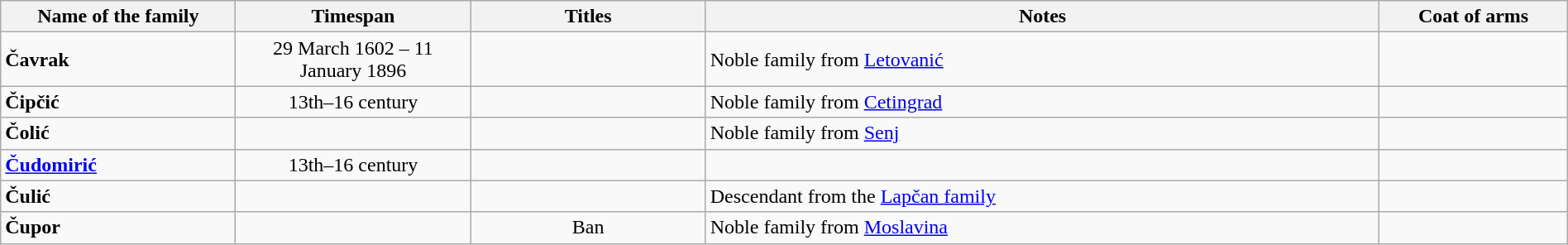<table class="wikitable" style="text-align:center" width=100%>
<tr>
<th width="15%" bgcolor="gold" !>Name of the family</th>
<th width="15%" bgcolor="silver" !>Timespan</th>
<th width="15%" bgcolor="silver" !>Titles</th>
<th width="43%" bgcolor="silver" !>Notes</th>
<th width="12%" bgcolor="silver" !>Coat of arms</th>
</tr>
<tr>
<td align="left"><strong>Čavrak</strong></td>
<td>29 March 1602 – 11 January 1896</td>
<td></td>
<td align="left">Noble family from <a href='#'>Letovanić</a></td>
<td></td>
</tr>
<tr>
<td align="left"><strong>Čipčić</strong></td>
<td>13th–16 century</td>
<td></td>
<td align="left">Noble family from <a href='#'>Cetingrad</a></td>
<td></td>
</tr>
<tr>
<td align="left"><strong>Čolić</strong></td>
<td></td>
<td></td>
<td align="left">Noble family from <a href='#'>Senj</a></td>
<td></td>
</tr>
<tr>
<td align="left"><a href='#'><strong>Čudomirić</strong></a></td>
<td align="center">13th–16 century</td>
<td align="center"></td>
<td align="left"></td>
<td align="center"></td>
</tr>
<tr>
<td align="left"><strong>Čulić</strong></td>
<td></td>
<td></td>
<td align="left">Descendant from the <a href='#'>Lapčan family</a></td>
<td></td>
</tr>
<tr>
<td align="left"><strong>Čupor</strong></td>
<td></td>
<td>Ban</td>
<td align="left">Noble family from <a href='#'>Moslavina</a></td>
<td></td>
</tr>
</table>
